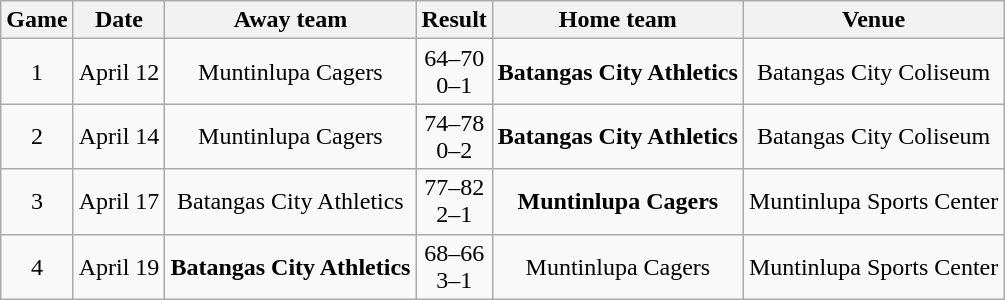<table class="wikitable" style="text-align:center">
<tr>
<th>Game</th>
<th>Date</th>
<th>Away team</th>
<th>Result</th>
<th>Home team</th>
<th>Venue</th>
</tr>
<tr>
<td>1</td>
<td>April 12</td>
<td>Muntinlupa Cagers</td>
<td>64–70 <br> 0–1</td>
<td><strong>Batangas City Athletics</strong></td>
<td>Batangas City Coliseum</td>
</tr>
<tr>
<td>2</td>
<td>April 14</td>
<td>Muntinlupa Cagers</td>
<td>74–78 <br> 0–2</td>
<td><strong>Batangas City Athletics</strong></td>
<td>Batangas City Coliseum</td>
</tr>
<tr>
<td>3</td>
<td>April 17</td>
<td>Batangas City Athletics</td>
<td>77–82 <br> 2–1</td>
<td><strong>Muntinlupa Cagers</strong></td>
<td>Muntinlupa Sports Center</td>
</tr>
<tr>
<td>4</td>
<td>April 19</td>
<td><strong>Batangas City Athletics</strong></td>
<td>68–66 <br> 3–1</td>
<td>Muntinlupa Cagers</td>
<td>Muntinlupa Sports Center</td>
</tr>
</table>
